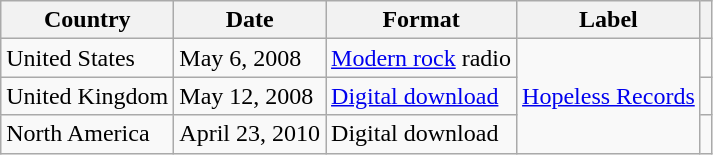<table class="wikitable">
<tr>
<th>Country</th>
<th>Date</th>
<th>Format</th>
<th>Label</th>
<th></th>
</tr>
<tr>
<td>United States</td>
<td>May 6, 2008</td>
<td><a href='#'>Modern rock</a> radio</td>
<td rowspan="3"><a href='#'>Hopeless Records</a></td>
<td></td>
</tr>
<tr>
<td>United Kingdom</td>
<td>May 12, 2008</td>
<td><a href='#'>Digital download</a></td>
<td></td>
</tr>
<tr>
<td>North America</td>
<td>April 23, 2010</td>
<td>Digital download <br> </td>
<td></td>
</tr>
</table>
